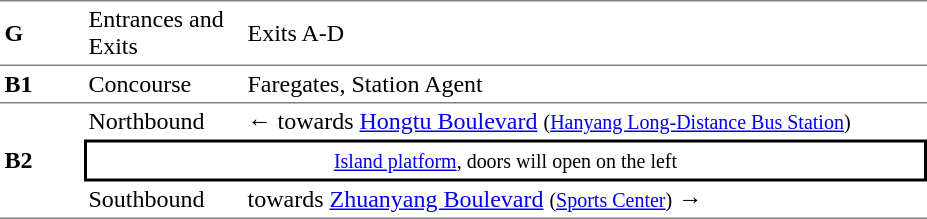<table table border=0 cellspacing=0 cellpadding=3>
<tr>
<td style="border-top:solid 1px gray;border-bottom:solid 1px gray;" width=50><strong>G</strong></td>
<td style="border-top:solid 1px gray;border-bottom:solid 1px gray;" width=100>Entrances and Exits</td>
<td style="border-top:solid 1px gray;border-bottom:solid 1px gray;" width=450>Exits A-D</td>
</tr>
<tr>
<td style="border-top:solid 0px gray;border-bottom:solid 1px gray;" width=50><strong>B1</strong></td>
<td style="border-top:solid 0px gray;border-bottom:solid 1px gray;" width=100>Concourse</td>
<td style="border-top:solid 0px gray;border-bottom:solid 1px gray;" width=450>Faregates, Station Agent</td>
</tr>
<tr>
<td style="border-bottom:solid 1px gray;" rowspan=3><strong>B2</strong></td>
<td>Northbound</td>
<td>←  towards <a href='#'>Hongtu Boulevard</a> <small>(<a href='#'>Hanyang Long-Distance Bus Station</a>)</small></td>
</tr>
<tr>
<td style="border-right:solid 2px black;border-left:solid 2px black;border-top:solid 2px black;border-bottom:solid 2px black;text-align:center;" colspan=2><small><a href='#'>Island platform</a>, doors will open on the left</small></td>
</tr>
<tr>
<td style="border-bottom:solid 1px gray;">Southbound</td>
<td style="border-bottom:solid 1px gray;"> towards <a href='#'>Zhuanyang Boulevard</a> <small>(<a href='#'>Sports Center</a>)</small> →</td>
</tr>
</table>
